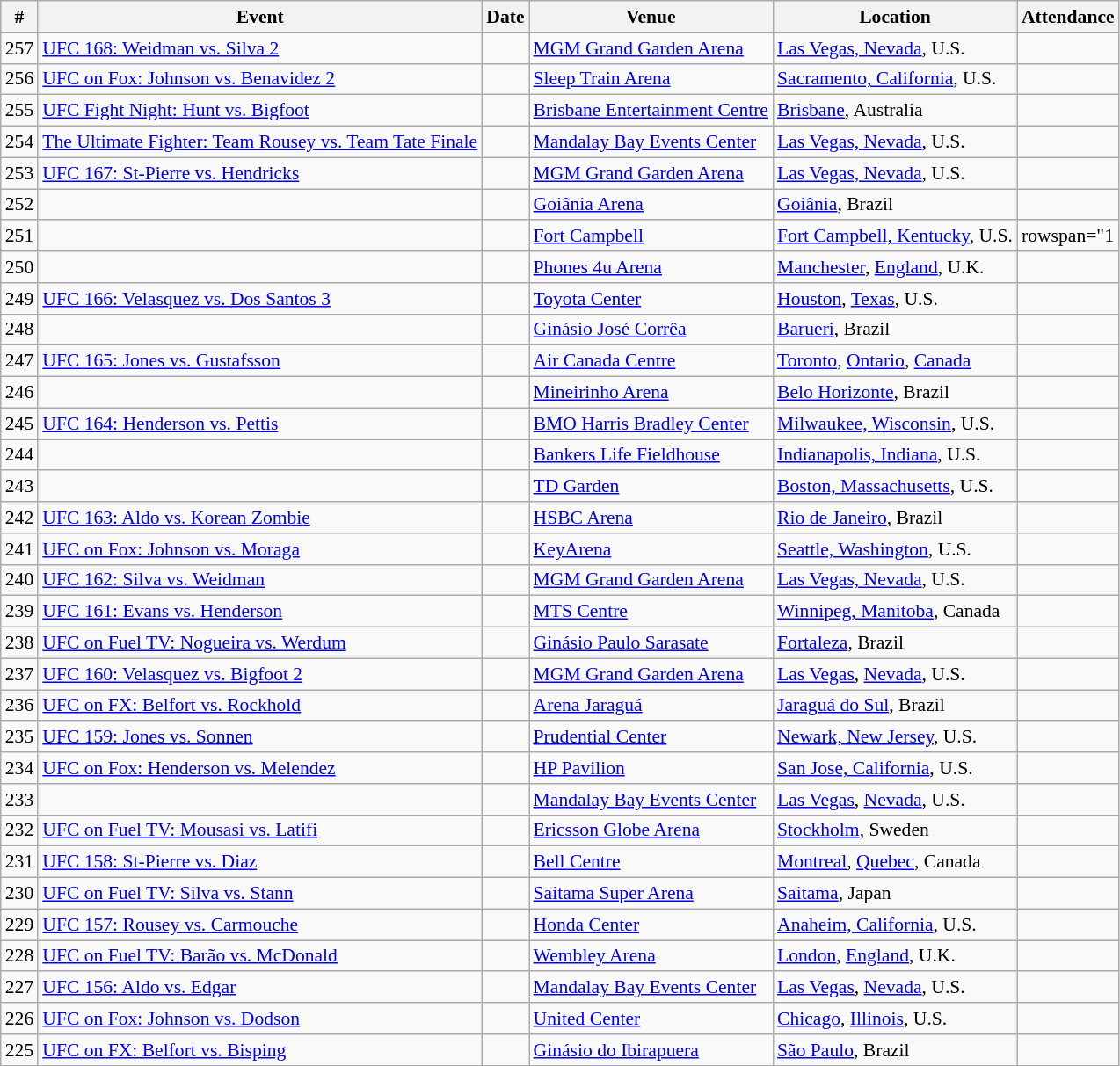<table class="sortable wikitable succession-box" style="font-size:90%;">
<tr>
<th scope="col">#</th>
<th scope="col">Event</th>
<th scope="col">Date</th>
<th scope="col">Venue</th>
<th scope="col">Location</th>
<th scope="col">Attendance</th>
</tr>
<tr>
<td>257</td>
<td><a href='#'>UFC 168: Weidman vs. Silva 2</a></td>
<td></td>
<td><a href='#'>MGM Grand Garden Arena</a></td>
<td><a href='#'>Las Vegas, Nevada</a>, U.S.</td>
<td></td>
</tr>
<tr>
<td>256</td>
<td><a href='#'>UFC on Fox: Johnson vs. Benavidez 2</a></td>
<td></td>
<td><a href='#'>Sleep Train Arena</a></td>
<td><a href='#'>Sacramento, California</a>, U.S.</td>
<td></td>
</tr>
<tr>
<td>255</td>
<td><a href='#'>UFC Fight Night: Hunt vs. Bigfoot</a></td>
<td></td>
<td><a href='#'>Brisbane Entertainment Centre</a></td>
<td><a href='#'>Brisbane</a>, Australia</td>
<td></td>
</tr>
<tr>
<td>254</td>
<td><a href='#'>The Ultimate Fighter: Team Rousey vs. Team Tate Finale</a></td>
<td></td>
<td><a href='#'>Mandalay Bay Events Center</a></td>
<td><a href='#'>Las Vegas, Nevada</a>, U.S.</td>
<td></td>
</tr>
<tr>
<td>253</td>
<td><a href='#'>UFC 167: St-Pierre vs. Hendricks</a></td>
<td></td>
<td><a href='#'>MGM Grand Garden Arena</a></td>
<td><a href='#'>Las Vegas, Nevada</a>, U.S.</td>
<td></td>
</tr>
<tr>
<td>252</td>
<td></td>
<td></td>
<td><a href='#'>Goiânia Arena</a></td>
<td><a href='#'>Goiânia</a>, Brazil</td>
<td></td>
</tr>
<tr>
<td>251</td>
<td></td>
<td></td>
<td><a href='#'>Fort Campbell</a></td>
<td><a href='#'>Fort Campbell, Kentucky</a>, U.S.</td>
<td>rowspan="1 </td>
</tr>
<tr>
<td>250</td>
<td></td>
<td></td>
<td><a href='#'>Phones 4u Arena</a></td>
<td><a href='#'>Manchester</a>, <a href='#'>England</a>, U.K.</td>
<td></td>
</tr>
<tr>
<td>249</td>
<td><a href='#'>UFC 166: Velasquez vs. Dos Santos 3</a></td>
<td></td>
<td><a href='#'>Toyota Center</a></td>
<td><a href='#'>Houston</a>, <a href='#'>Texas</a>, U.S.</td>
<td></td>
</tr>
<tr>
<td>248</td>
<td></td>
<td></td>
<td><a href='#'>Ginásio José Corrêa</a></td>
<td><a href='#'>Barueri</a>, Brazil</td>
<td></td>
</tr>
<tr>
<td>247</td>
<td><a href='#'>UFC 165: Jones vs. Gustafsson</a></td>
<td></td>
<td><a href='#'>Air Canada Centre</a></td>
<td><a href='#'>Toronto</a>, <a href='#'>Ontario</a>, <a href='#'>Canada</a></td>
<td></td>
</tr>
<tr>
<td>246</td>
<td></td>
<td></td>
<td><a href='#'>Mineirinho Arena</a></td>
<td><a href='#'>Belo Horizonte</a>, Brazil</td>
<td></td>
</tr>
<tr>
<td>245</td>
<td><a href='#'>UFC 164: Henderson vs. Pettis</a></td>
<td></td>
<td><a href='#'>BMO Harris Bradley Center</a></td>
<td><a href='#'>Milwaukee, Wisconsin</a>, U.S.</td>
<td></td>
</tr>
<tr>
<td>244</td>
<td></td>
<td></td>
<td><a href='#'>Bankers Life Fieldhouse</a></td>
<td><a href='#'>Indianapolis, Indiana</a>, U.S.</td>
<td></td>
</tr>
<tr>
<td>243</td>
<td></td>
<td></td>
<td><a href='#'>TD Garden</a></td>
<td><a href='#'>Boston, Massachusetts</a>, U.S.</td>
<td></td>
</tr>
<tr>
<td>242</td>
<td><a href='#'>UFC 163: Aldo vs. Korean Zombie</a></td>
<td></td>
<td><a href='#'>HSBC Arena</a></td>
<td><a href='#'>Rio de Janeiro</a>, Brazil</td>
<td></td>
</tr>
<tr>
<td>241</td>
<td><a href='#'>UFC on Fox: Johnson vs. Moraga</a></td>
<td></td>
<td><a href='#'>KeyArena</a></td>
<td><a href='#'>Seattle, Washington</a>, U.S.</td>
<td></td>
</tr>
<tr>
<td>240</td>
<td><a href='#'>UFC 162: Silva vs. Weidman</a></td>
<td></td>
<td><a href='#'>MGM Grand Garden Arena</a></td>
<td><a href='#'>Las Vegas, Nevada</a>, U.S.</td>
<td></td>
</tr>
<tr>
<td>239</td>
<td><a href='#'>UFC 161: Evans vs. Henderson</a></td>
<td></td>
<td><a href='#'>MTS Centre</a></td>
<td><a href='#'>Winnipeg, Manitoba</a>, Canada</td>
<td></td>
</tr>
<tr>
<td>238</td>
<td><a href='#'>UFC on Fuel TV: Nogueira vs. Werdum</a></td>
<td></td>
<td><a href='#'>Ginásio Paulo Sarasate</a></td>
<td><a href='#'>Fortaleza</a>, Brazil</td>
<td></td>
</tr>
<tr>
<td>237</td>
<td><a href='#'>UFC 160: Velasquez vs. Bigfoot 2</a></td>
<td></td>
<td><a href='#'>MGM Grand Garden Arena</a></td>
<td><a href='#'>Las Vegas</a>, <a href='#'>Nevada</a>, U.S.</td>
<td></td>
</tr>
<tr>
<td>236</td>
<td><a href='#'>UFC on FX: Belfort vs. Rockhold</a></td>
<td></td>
<td><a href='#'>Arena Jaraguá</a></td>
<td><a href='#'>Jaraguá do Sul</a>, Brazil</td>
<td></td>
</tr>
<tr>
<td>235</td>
<td><a href='#'>UFC 159: Jones vs. Sonnen</a></td>
<td></td>
<td><a href='#'>Prudential Center</a></td>
<td><a href='#'>Newark, New Jersey</a>, U.S.</td>
<td></td>
</tr>
<tr>
<td>234</td>
<td><a href='#'>UFC on Fox: Henderson vs. Melendez</a></td>
<td></td>
<td><a href='#'>HP Pavilion</a></td>
<td><a href='#'>San Jose, California</a>, U.S.</td>
<td></td>
</tr>
<tr>
<td>233</td>
<td></td>
<td></td>
<td><a href='#'>Mandalay Bay Events Center</a></td>
<td><a href='#'>Las Vegas</a>, <a href='#'>Nevada</a>, U.S.</td>
<td></td>
</tr>
<tr>
<td>232</td>
<td><a href='#'>UFC on Fuel TV: Mousasi vs. Latifi</a></td>
<td></td>
<td><a href='#'>Ericsson Globe Arena</a></td>
<td><a href='#'>Stockholm</a>, Sweden</td>
<td></td>
</tr>
<tr>
<td>231</td>
<td><a href='#'>UFC 158: St-Pierre vs. Diaz</a></td>
<td></td>
<td><a href='#'>Bell Centre</a></td>
<td><a href='#'>Montreal</a>, <a href='#'>Quebec</a>, Canada</td>
<td></td>
</tr>
<tr>
<td>230</td>
<td><a href='#'>UFC on Fuel TV: Silva vs. Stann</a></td>
<td></td>
<td><a href='#'>Saitama Super Arena</a></td>
<td><a href='#'>Saitama</a>, Japan</td>
<td></td>
</tr>
<tr>
<td>229</td>
<td><a href='#'>UFC 157: Rousey vs. Carmouche</a></td>
<td></td>
<td><a href='#'>Honda Center</a></td>
<td><a href='#'>Anaheim, California</a>, U.S.</td>
<td></td>
</tr>
<tr>
<td>228</td>
<td><a href='#'>UFC on Fuel TV: Barão vs. McDonald</a></td>
<td></td>
<td><a href='#'>Wembley Arena</a></td>
<td><a href='#'>London</a>, <a href='#'>England</a>, U.K.</td>
<td></td>
</tr>
<tr>
<td>227</td>
<td><a href='#'>UFC 156: Aldo vs. Edgar</a></td>
<td></td>
<td><a href='#'>Mandalay Bay Events Center</a></td>
<td><a href='#'>Las Vegas</a>, <a href='#'>Nevada</a>, U.S.</td>
<td></td>
</tr>
<tr>
<td>226</td>
<td><a href='#'>UFC on Fox: Johnson vs. Dodson</a></td>
<td></td>
<td><a href='#'>United Center</a></td>
<td><a href='#'>Chicago</a>, <a href='#'>Illinois</a>, U.S.</td>
<td></td>
</tr>
<tr>
<td>225</td>
<td><a href='#'>UFC on FX: Belfort vs. Bisping</a></td>
<td></td>
<td><a href='#'>Ginásio do Ibirapuera</a></td>
<td><a href='#'>São Paulo</a>, Brazil</td>
<td></td>
</tr>
</table>
